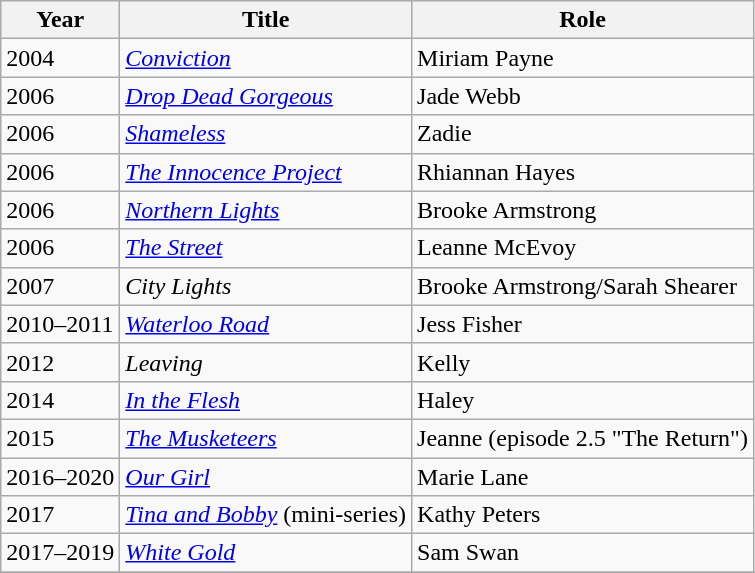<table class="wikitable sortable">
<tr>
<th>Year</th>
<th>Title</th>
<th>Role</th>
</tr>
<tr>
<td>2004</td>
<td><em><a href='#'>Conviction</a></em></td>
<td>Miriam Payne</td>
</tr>
<tr>
<td>2006</td>
<td><em><a href='#'>Drop Dead Gorgeous</a></em></td>
<td>Jade Webb</td>
</tr>
<tr>
<td>2006</td>
<td><em><a href='#'>Shameless</a></em></td>
<td>Zadie</td>
</tr>
<tr>
<td>2006</td>
<td><em><a href='#'>The Innocence Project</a></em></td>
<td>Rhiannan Hayes</td>
</tr>
<tr>
<td>2006</td>
<td><em><a href='#'>Northern Lights</a></em></td>
<td>Brooke Armstrong</td>
</tr>
<tr>
<td>2006</td>
<td><em><a href='#'>The Street</a></em></td>
<td>Leanne McEvoy</td>
</tr>
<tr>
<td>2007</td>
<td><em>City Lights</em></td>
<td>Brooke Armstrong/Sarah Shearer</td>
</tr>
<tr>
<td>2010–2011</td>
<td><em><a href='#'>Waterloo Road</a></em></td>
<td>Jess Fisher</td>
</tr>
<tr>
<td>2012</td>
<td><em>Leaving</em></td>
<td>Kelly</td>
</tr>
<tr>
<td>2014</td>
<td><em><a href='#'>In the Flesh</a></em></td>
<td>Haley</td>
</tr>
<tr>
<td>2015</td>
<td><em><a href='#'>The Musketeers</a></em></td>
<td>Jeanne (episode 2.5 "The Return")</td>
</tr>
<tr>
<td>2016–2020</td>
<td><em><a href='#'>Our Girl </a></em></td>
<td>Marie Lane</td>
</tr>
<tr>
<td>2017</td>
<td><em><a href='#'>Tina and Bobby</a></em> (mini-series)</td>
<td>Kathy Peters</td>
</tr>
<tr>
<td>2017–2019</td>
<td><em><a href='#'>White Gold</a></em></td>
<td>Sam Swan</td>
</tr>
<tr>
</tr>
</table>
